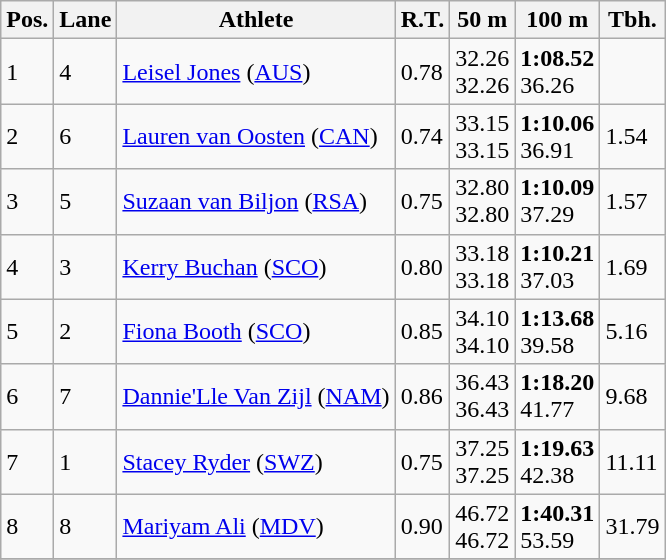<table class="wikitable">
<tr>
<th>Pos.</th>
<th>Lane</th>
<th>Athlete</th>
<th>R.T.</th>
<th>50 m</th>
<th>100 m</th>
<th>Tbh.</th>
</tr>
<tr>
<td>1</td>
<td>4</td>
<td> <a href='#'>Leisel Jones</a> (<a href='#'>AUS</a>)</td>
<td>0.78</td>
<td>32.26<br>32.26</td>
<td><strong>1:08.52</strong><br>36.26</td>
<td> </td>
</tr>
<tr>
<td>2</td>
<td>6</td>
<td> <a href='#'>Lauren van Oosten</a> (<a href='#'>CAN</a>)</td>
<td>0.74</td>
<td>33.15<br>33.15</td>
<td><strong>1:10.06</strong><br>36.91</td>
<td>1.54</td>
</tr>
<tr>
<td>3</td>
<td>5</td>
<td> <a href='#'>Suzaan van Biljon</a> (<a href='#'>RSA</a>)</td>
<td>0.75</td>
<td>32.80<br>32.80</td>
<td><strong>1:10.09</strong><br>37.29</td>
<td>1.57</td>
</tr>
<tr>
<td>4</td>
<td>3</td>
<td> <a href='#'>Kerry Buchan</a> (<a href='#'>SCO</a>)</td>
<td>0.80</td>
<td>33.18<br>33.18</td>
<td><strong>1:10.21</strong><br>37.03</td>
<td>1.69</td>
</tr>
<tr>
<td>5</td>
<td>2</td>
<td> <a href='#'>Fiona Booth</a> (<a href='#'>SCO</a>)</td>
<td>0.85</td>
<td>34.10<br>34.10</td>
<td><strong>1:13.68</strong><br>39.58</td>
<td>5.16</td>
</tr>
<tr>
<td>6</td>
<td>7</td>
<td> <a href='#'>Dannie'Lle Van Zijl</a> (<a href='#'>NAM</a>)</td>
<td>0.86</td>
<td>36.43<br>36.43</td>
<td><strong>1:18.20</strong><br>41.77</td>
<td>9.68</td>
</tr>
<tr>
<td>7</td>
<td>1</td>
<td> <a href='#'>Stacey Ryder</a> (<a href='#'>SWZ</a>)</td>
<td>0.75</td>
<td>37.25<br>37.25</td>
<td><strong>1:19.63</strong><br>42.38</td>
<td>11.11</td>
</tr>
<tr>
<td>8</td>
<td>8</td>
<td> <a href='#'>Mariyam Ali</a> (<a href='#'>MDV</a>)</td>
<td>0.90</td>
<td>46.72<br>46.72</td>
<td><strong>1:40.31</strong><br>53.59</td>
<td>31.79</td>
</tr>
<tr>
</tr>
</table>
